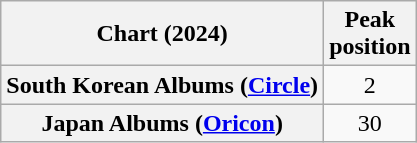<table class="wikitable plainrowheaders">
<tr>
<th>Chart (2024)</th>
<th>Peak<br>position</th>
</tr>
<tr>
<th scope= "row">South Korean Albums (<a href='#'>Circle</a>)</th>
<td align=center>2</td>
</tr>
<tr>
<th scope= "row">Japan Albums (<a href='#'>Oricon</a>)</th>
<td align=center>30</td>
</tr>
</table>
